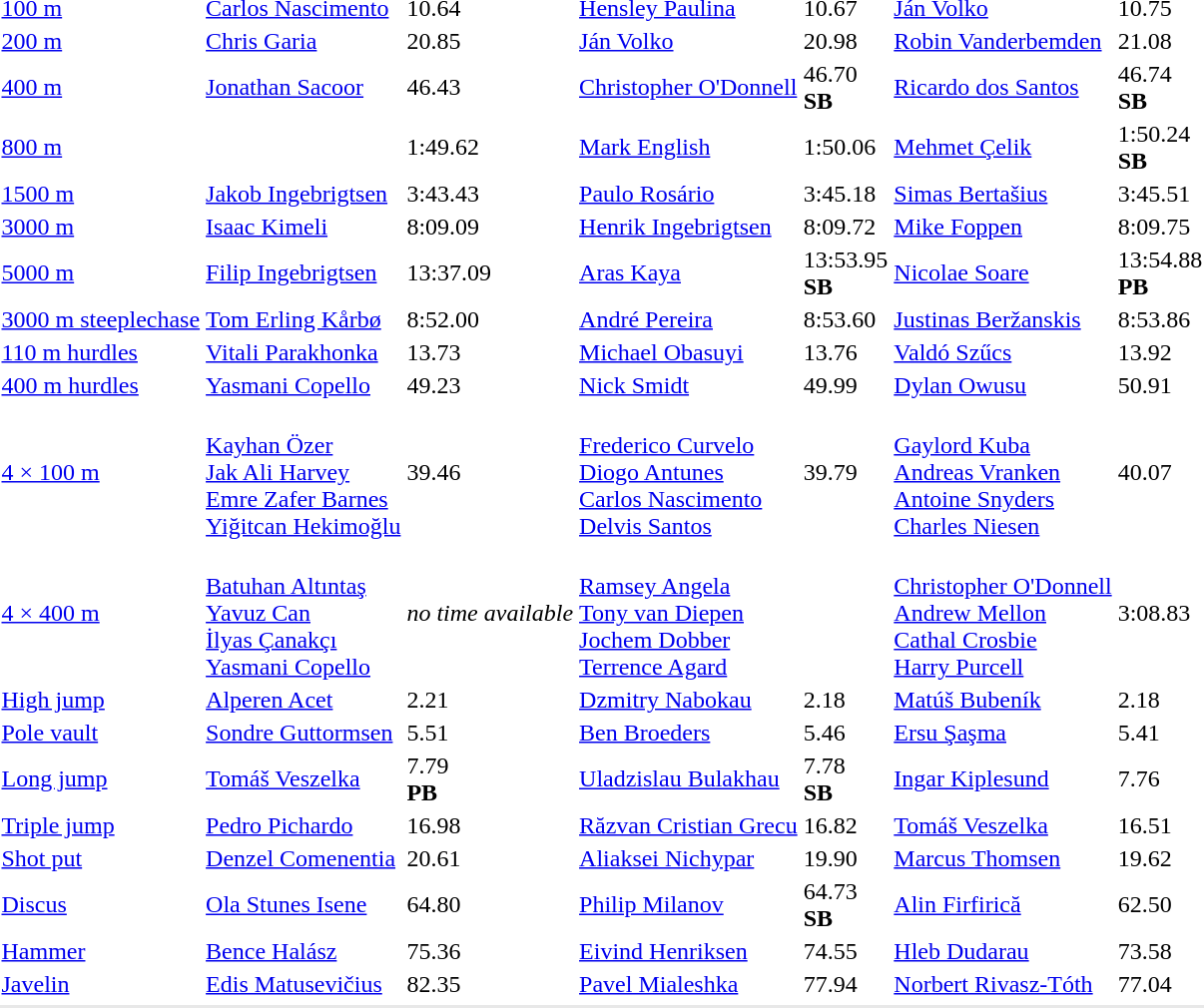<table>
<tr>
<td><a href='#'>100 m</a></td>
<td><a href='#'>Carlos Nascimento</a><br></td>
<td>10.64</td>
<td><a href='#'>Hensley Paulina</a><br></td>
<td>10.67</td>
<td><a href='#'>Ján Volko</a><br></td>
<td>10.75</td>
</tr>
<tr>
<td><a href='#'>200 m</a></td>
<td><a href='#'>Chris Garia</a><br></td>
<td>20.85</td>
<td><a href='#'>Ján Volko</a><br></td>
<td>20.98</td>
<td><a href='#'>Robin Vanderbemden</a><br></td>
<td>21.08</td>
</tr>
<tr>
<td><a href='#'>400 m</a></td>
<td><a href='#'>Jonathan Sacoor</a><br></td>
<td>46.43</td>
<td><a href='#'>Christopher O'Donnell</a><br></td>
<td>46.70<br><strong>SB </strong></td>
<td><a href='#'>Ricardo dos Santos</a><br></td>
<td>46.74<br><strong>SB </strong></td>
</tr>
<tr>
<td><a href='#'>800 m</a></td>
<td><br></td>
<td>1:49.62</td>
<td><a href='#'>Mark English</a><br></td>
<td>1:50.06</td>
<td><a href='#'>Mehmet Çelik</a><br></td>
<td>1:50.24<br><strong>SB </strong></td>
</tr>
<tr>
<td><a href='#'>1500 m</a></td>
<td><a href='#'>Jakob Ingebrigtsen</a><br></td>
<td>3:43.43</td>
<td><a href='#'>Paulo Rosário</a><br></td>
<td>3:45.18</td>
<td><a href='#'>Simas Bertašius</a><br></td>
<td>3:45.51</td>
</tr>
<tr>
<td><a href='#'>3000 m</a></td>
<td><a href='#'>Isaac Kimeli</a><br></td>
<td>8:09.09</td>
<td><a href='#'>Henrik Ingebrigtsen</a><br></td>
<td>8:09.72</td>
<td><a href='#'>Mike Foppen</a><br></td>
<td>8:09.75</td>
</tr>
<tr>
<td><a href='#'>5000 m</a></td>
<td><a href='#'>Filip Ingebrigtsen</a><br></td>
<td>13:37.09</td>
<td><a href='#'>Aras Kaya</a><br></td>
<td>13:53.95<br><strong>SB </strong></td>
<td><a href='#'>Nicolae Soare</a><br></td>
<td>13:54.88<br><strong>PB </strong></td>
</tr>
<tr>
<td><a href='#'>3000 m steeplechase</a></td>
<td><a href='#'>Tom Erling Kårbø</a><br></td>
<td>8:52.00</td>
<td><a href='#'>André Pereira</a><br></td>
<td>8:53.60</td>
<td><a href='#'>Justinas Beržanskis</a><br></td>
<td>8:53.86</td>
</tr>
<tr>
<td><a href='#'>110 m hurdles</a></td>
<td><a href='#'>Vitali Parakhonka</a><br></td>
<td>13.73</td>
<td><a href='#'>Michael Obasuyi</a><br></td>
<td>13.76</td>
<td><a href='#'>Valdó Szűcs</a><br></td>
<td>13.92</td>
</tr>
<tr>
<td><a href='#'>400 m hurdles</a></td>
<td><a href='#'>Yasmani Copello</a><br></td>
<td>49.23</td>
<td><a href='#'>Nick Smidt</a><br></td>
<td>49.99</td>
<td><a href='#'>Dylan Owusu</a><br></td>
<td>50.91</td>
</tr>
<tr>
<td><a href='#'>4 × 100 m</a></td>
<td><br><a href='#'>Kayhan Özer</a><br><a href='#'>Jak Ali Harvey</a><br><a href='#'>Emre Zafer Barnes</a><br><a href='#'>Yiğitcan Hekimoğlu</a></td>
<td>39.46</td>
<td><br><a href='#'>Frederico Curvelo</a><br><a href='#'>Diogo Antunes</a><br><a href='#'>Carlos Nascimento</a><br><a href='#'>Delvis Santos</a></td>
<td>39.79</td>
<td><br><a href='#'>Gaylord Kuba</a><br><a href='#'>Andreas Vranken</a><br><a href='#'>Antoine Snyders</a><br><a href='#'>Charles Niesen</a></td>
<td>40.07</td>
</tr>
<tr>
<td><a href='#'>4 × 400 m</a></td>
<td><br><a href='#'>Batuhan Altıntaş</a><br><a href='#'>Yavuz Can</a><br><a href='#'>İlyas Çanakçı</a><br><a href='#'>Yasmani Copello</a></td>
<td><em>no time available</em></td>
<td><br><a href='#'>Ramsey Angela</a><br><a href='#'>Tony van Diepen</a><br><a href='#'>Jochem Dobber</a><br><a href='#'>Terrence Agard</a></td>
<td></td>
<td><br><a href='#'>Christopher O'Donnell</a><br><a href='#'>Andrew Mellon</a><br><a href='#'>Cathal Crosbie</a><br><a href='#'>Harry Purcell</a></td>
<td>3:08.83</td>
</tr>
<tr>
<td><a href='#'>High jump</a></td>
<td><a href='#'>Alperen Acet</a><br></td>
<td>2.21</td>
<td><a href='#'>Dzmitry Nabokau</a><br></td>
<td>2.18</td>
<td><a href='#'>Matúš Bubeník</a><br></td>
<td>2.18</td>
</tr>
<tr>
<td><a href='#'>Pole vault</a></td>
<td><a href='#'>Sondre Guttormsen</a><br></td>
<td>5.51</td>
<td><a href='#'>Ben Broeders</a><br></td>
<td>5.46</td>
<td><a href='#'>Ersu Şaşma</a><br></td>
<td>5.41</td>
</tr>
<tr>
<td><a href='#'>Long jump</a></td>
<td><a href='#'>Tomáš Veszelka</a><br></td>
<td>7.79<br><strong>PB </strong></td>
<td><a href='#'>Uladzislau Bulakhau</a><br></td>
<td>7.78<br><strong>SB </strong></td>
<td><a href='#'>Ingar Kiplesund</a><br></td>
<td>7.76</td>
</tr>
<tr>
<td><a href='#'>Triple jump</a></td>
<td><a href='#'>Pedro Pichardo</a><br></td>
<td>16.98</td>
<td><a href='#'>Răzvan Cristian Grecu</a><br></td>
<td>16.82<br></td>
<td><a href='#'>Tomáš Veszelka</a><br></td>
<td>16.51</td>
</tr>
<tr>
<td><a href='#'>Shot put</a></td>
<td><a href='#'>Denzel Comenentia</a><br></td>
<td>20.61</td>
<td><a href='#'>Aliaksei Nichypar</a><br></td>
<td>19.90</td>
<td><a href='#'>Marcus Thomsen</a><br></td>
<td>19.62</td>
</tr>
<tr>
<td><a href='#'>Discus</a></td>
<td><a href='#'>Ola Stunes Isene</a><br></td>
<td>64.80</td>
<td><a href='#'>Philip Milanov</a><br></td>
<td>64.73<br><strong>SB </strong></td>
<td><a href='#'>Alin Firfirică</a><br></td>
<td>62.50</td>
</tr>
<tr>
<td><a href='#'>Hammer</a></td>
<td><a href='#'>Bence Halász</a><br></td>
<td>75.36</td>
<td><a href='#'>Eivind Henriksen</a><br></td>
<td>74.55</td>
<td><a href='#'>Hleb Dudarau</a><br></td>
<td>73.58</td>
</tr>
<tr>
<td><a href='#'>Javelin</a></td>
<td><a href='#'>Edis Matusevičius</a><br></td>
<td>82.35</td>
<td><a href='#'>Pavel Mialeshka</a><br></td>
<td>77.94</td>
<td><a href='#'>Norbert Rivasz-Tóth</a><br></td>
<td>77.04</td>
</tr>
<tr>
</tr>
<tr bgcolor= e8e8e8>
<td colspan=7></td>
</tr>
</table>
